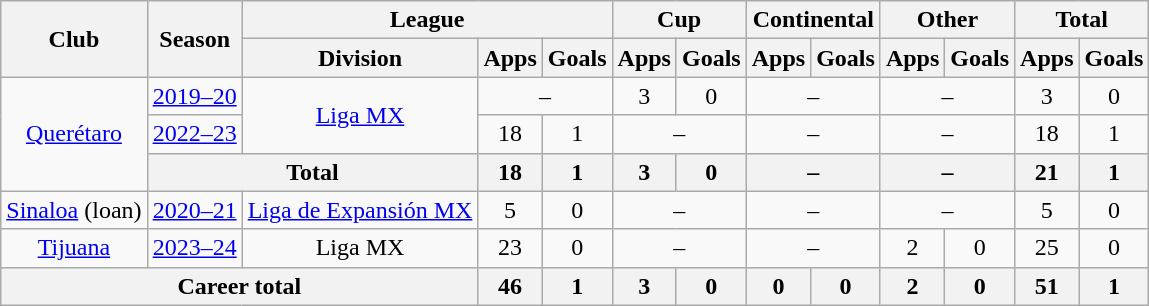<table class="wikitable" style="text-align: center">
<tr>
<th rowspan="2">Club</th>
<th rowspan="2">Season</th>
<th colspan="3">League</th>
<th colspan="2">Cup</th>
<th colspan="2">Continental</th>
<th colspan="2">Other</th>
<th colspan="2">Total</th>
</tr>
<tr>
<th>Division</th>
<th>Apps</th>
<th>Goals</th>
<th>Apps</th>
<th>Goals</th>
<th>Apps</th>
<th>Goals</th>
<th>Apps</th>
<th>Goals</th>
<th>Apps</th>
<th>Goals</th>
</tr>
<tr>
<td rowspan="3"><a href='#'>Querétaro</a></td>
<td><a href='#'>2019–20</a></td>
<td rowspan="2"><a href='#'>Liga MX</a></td>
<td colspan="2">–</td>
<td>3</td>
<td>0</td>
<td colspan="2">–</td>
<td colspan="2">–</td>
<td>3</td>
<td>0</td>
</tr>
<tr>
<td><a href='#'>2022–23</a></td>
<td>18</td>
<td>1</td>
<td colspan="2">–</td>
<td colspan="2">–</td>
<td colspan="2">–</td>
<td>18</td>
<td>1</td>
</tr>
<tr>
<th colspan="2">Total</th>
<th>18</th>
<th>1</th>
<th>3</th>
<th>0</th>
<th colspan="2">–</th>
<th colspan="2">–</th>
<th>21</th>
<th>1</th>
</tr>
<tr>
<td><a href='#'>Sinaloa</a> (loan)</td>
<td><a href='#'>2020–21</a></td>
<td><a href='#'>Liga de Expansión MX</a></td>
<td>5</td>
<td>0</td>
<td colspan="2">–</td>
<td colspan="2">–</td>
<td colspan="2">–</td>
<td>5</td>
<td>0</td>
</tr>
<tr>
<td rowspan="1"><a href='#'>Tijuana</a></td>
<td><a href='#'>2023–24</a></td>
<td rowspan="1">Liga MX</td>
<td>23</td>
<td>0</td>
<td colspan="2">–</td>
<td colspan="2">–</td>
<td>2</td>
<td>0</td>
<td>25</td>
<td>0</td>
</tr>
<tr>
<th colspan="3">Career total</th>
<th>46</th>
<th>1</th>
<th>3</th>
<th>0</th>
<th>0</th>
<th>0</th>
<th>2</th>
<th>0</th>
<th>51</th>
<th>1</th>
</tr>
</table>
